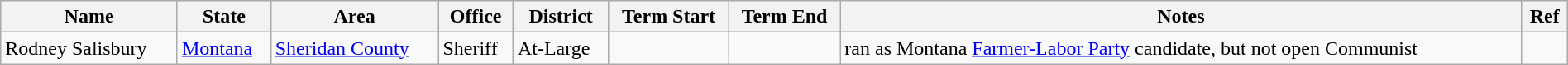<table class="wikitable sortable" width=100%>
<tr>
<th>Name</th>
<th>State</th>
<th>Area</th>
<th>Office</th>
<th>District</th>
<th>Term Start</th>
<th>Term End</th>
<th>Notes</th>
<th>Ref</th>
</tr>
<tr>
<td>Rodney Salisbury</td>
<td><a href='#'>Montana</a></td>
<td><a href='#'>Sheridan County</a></td>
<td>Sheriff</td>
<td>At-Large</td>
<td></td>
<td></td>
<td>ran as Montana <a href='#'>Farmer-Labor Party</a> candidate, but not open Communist</td>
<td></td>
</tr>
</table>
